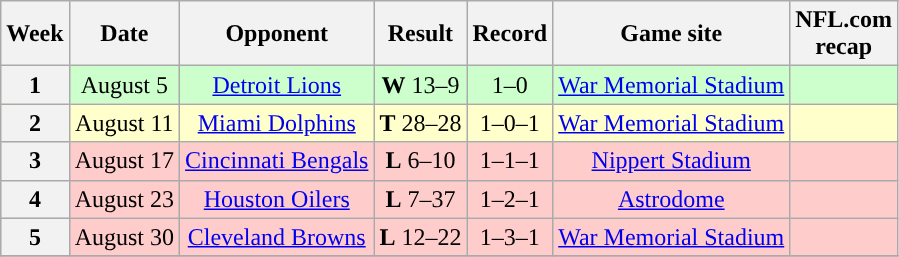<table class="wikitable" style="text-align:center">
<tr>
<th>Week</th>
<th>Date</th>
<th>Opponent</th>
<th>Result</th>
<th>Record</th>
<th>Game site</th>
<th>NFL.com<br>recap</th>
</tr>
<tr bgcolor="#cfc">
<th>1</th>
<td>August 5</td>
<td><a href='#'>Detroit Lions</a></td>
<td><strong>W</strong> 13–9</td>
<td>1–0</td>
<td><a href='#'>War Memorial Stadium</a></td>
<td></td>
</tr>
<tr bgcolor="#ffc">
<th>2</th>
<td>August 11</td>
<td><a href='#'>Miami Dolphins</a></td>
<td><strong>T</strong> 28–28</td>
<td>1–0–1</td>
<td><a href='#'>War Memorial Stadium</a></td>
<td></td>
</tr>
<tr bgcolor="#fcc">
<th>3</th>
<td>August 17</td>
<td><a href='#'>Cincinnati Bengals</a></td>
<td><strong>L</strong> 6–10</td>
<td>1–1–1</td>
<td><a href='#'>Nippert Stadium</a></td>
<td></td>
</tr>
<tr bgcolor="#fcc">
<th>4</th>
<td>August 23</td>
<td><a href='#'>Houston Oilers</a></td>
<td><strong>L</strong> 7–37</td>
<td>1–2–1</td>
<td><a href='#'>Astrodome</a></td>
<td></td>
</tr>
<tr bgcolor="#fcc">
<th>5</th>
<td>August 30</td>
<td><a href='#'>Cleveland Browns</a></td>
<td><strong>L</strong> 12–22</td>
<td>1–3–1</td>
<td><a href='#'>War Memorial Stadium</a></td>
<td></td>
</tr>
<tr>
</tr>
</table>
